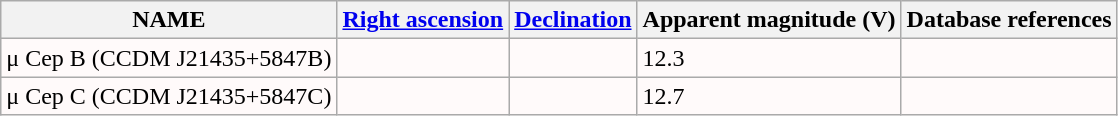<table class=wikitable>
<tr>
<th colspan="1">NAME</th>
<th><a href='#'>Right ascension</a></th>
<th><a href='#'>Declination</a></th>
<th>Apparent magnitude (V)</th>
<th>Database references</th>
</tr>
<tr bgcolor="#FFFAFA">
<td>μ Cep B (CCDM J21435+5847B)</td>
<td></td>
<td></td>
<td>12.3</td>
<td></td>
</tr>
<tr bgcolor="#FFFAFA">
<td>μ Cep C (CCDM J21435+5847C)</td>
<td></td>
<td></td>
<td>12.7</td>
<td></td>
</tr>
</table>
